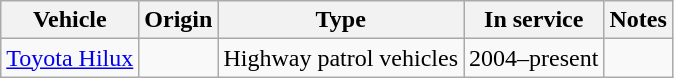<table class="wikitable">
<tr>
<th style="text-align: center;">Vehicle</th>
<th style="text-align: center;">Origin</th>
<th style="text-align: center;">Type</th>
<th style="text-align: center;">In service</th>
<th style="text-align: center;">Notes</th>
</tr>
<tr>
<td><a href='#'>Toyota Hilux</a></td>
<td></td>
<td>Highway patrol vehicles</td>
<td>2004–present</td>
<td></td>
</tr>
</table>
